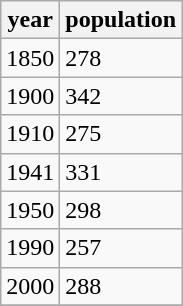<table class="wikitable">
<tr>
<th>year</th>
<th>population</th>
</tr>
<tr>
<td>1850</td>
<td>278</td>
</tr>
<tr>
<td>1900</td>
<td>342</td>
</tr>
<tr>
<td>1910</td>
<td>275</td>
</tr>
<tr>
<td>1941</td>
<td>331</td>
</tr>
<tr>
<td>1950</td>
<td>298</td>
</tr>
<tr>
<td>1990</td>
<td>257</td>
</tr>
<tr>
<td>2000</td>
<td>288</td>
</tr>
<tr>
</tr>
</table>
